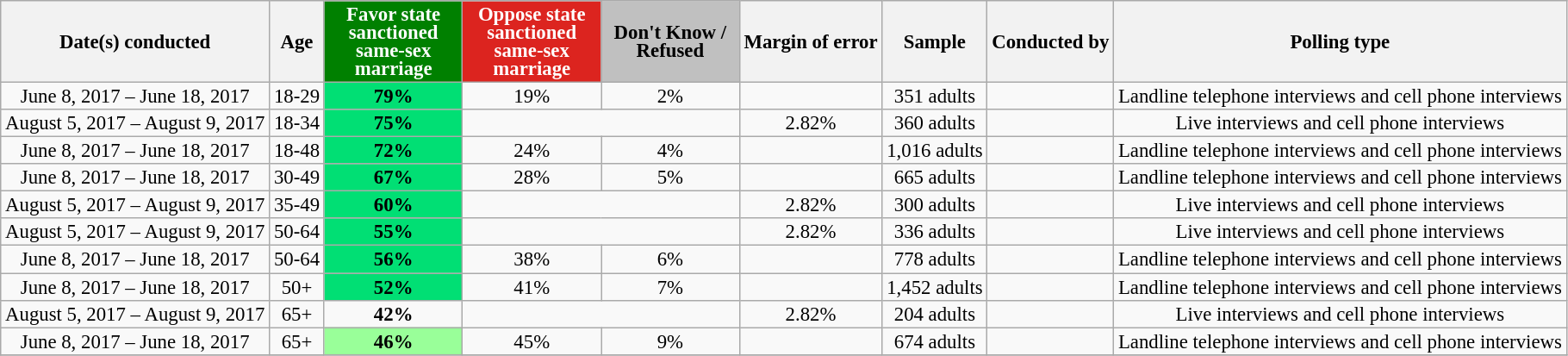<table class="wikitable sortable" style="text-align:center;font-size:95%;line-height:14px">
<tr>
<th>Date(s) conducted</th>
<th>Age</th>
<th data-sort- type="number" style="background:green; color:white; width:100px;">Favor state sanctioned same-sex marriage</th>
<th data-sort- type="number" style="background:#dc241f; color:white; width:100px;">Oppose state sanctioned same-sex marriage</th>
<th data-sort- type="number" style="background:silver; width:100px;">Don't Know / Refused</th>
<th data-sort-type="number">Margin of error</th>
<th data-sort-type="number">Sample</th>
<th>Conducted by</th>
<th>Polling type</th>
</tr>
<tr>
<td>June 8, 2017 – June 18, 2017</td>
<td>18-29</td>
<td style="background: rgb(1, 223, 116);"><strong>79%</strong></td>
<td>19%</td>
<td>2%</td>
<td></td>
<td>351 adults</td>
<td></td>
<td>Landline telephone interviews and cell phone interviews</td>
</tr>
<tr>
<td>August 5, 2017 – August 9, 2017</td>
<td>18-34</td>
<td style="background: rgb(1, 223, 116);"><strong>75%</strong></td>
<td rowspan=1 colspan=2 align="center"></td>
<td>2.82%</td>
<td>360 adults</td>
<td></td>
<td>Live interviews and cell phone interviews</td>
</tr>
<tr>
<td>June 8, 2017 – June 18, 2017</td>
<td>18-48</td>
<td style="background: rgb(1, 223, 116);"><strong>72%</strong></td>
<td>24%</td>
<td>4%</td>
<td></td>
<td>1,016 adults</td>
<td></td>
<td>Landline telephone interviews and cell phone interviews</td>
</tr>
<tr>
<td>June 8, 2017 – June 18, 2017</td>
<td>30-49</td>
<td style="background: rgb(1, 223, 116);"><strong>67%</strong></td>
<td>28%</td>
<td>5%</td>
<td></td>
<td>665 adults</td>
<td></td>
<td>Landline telephone interviews and cell phone interviews</td>
</tr>
<tr>
<td>August 5, 2017 – August 9, 2017</td>
<td>35-49</td>
<td style="background: rgb(1, 223, 116);"><strong>60%</strong></td>
<td rowspan=1 colspan=2 align="center"></td>
<td>2.82%</td>
<td>300 adults</td>
<td></td>
<td>Live interviews and cell phone interviews</td>
</tr>
<tr>
<td>August 5, 2017 – August 9, 2017</td>
<td>50-64</td>
<td style="background: rgb(1, 223, 116);"><strong>55%</strong></td>
<td rowspan=1 colspan=2 align="center"></td>
<td>2.82%</td>
<td>336 adults</td>
<td></td>
<td>Live interviews and cell phone interviews</td>
</tr>
<tr>
<td>June 8, 2017 – June 18, 2017</td>
<td>50-64</td>
<td style="background: rgb(1, 223, 116);"><strong>56%</strong></td>
<td>38%</td>
<td>6%</td>
<td></td>
<td>778 adults</td>
<td></td>
<td>Landline telephone interviews and cell phone interviews</td>
</tr>
<tr>
<td>June 8, 2017 – June 18, 2017</td>
<td>50+</td>
<td style="background: rgb(1, 223, 116);"><strong>52%</strong></td>
<td>41%</td>
<td>7%</td>
<td></td>
<td>1,452 adults</td>
<td></td>
<td>Landline telephone interviews and cell phone interviews</td>
</tr>
<tr>
<td>August 5, 2017 – August 9, 2017</td>
<td>65+</td>
<td><strong>42%</strong></td>
<td rowspan=1 colspan=2 align="center"></td>
<td>2.82%</td>
<td>204 adults</td>
<td></td>
<td>Live interviews and cell phone interviews</td>
</tr>
<tr>
<td>June 8, 2017 – June 18, 2017</td>
<td>65+</td>
<td style="background: rgb(153, 255, 153);"><strong>46%</strong></td>
<td>45%</td>
<td>9%</td>
<td></td>
<td>674 adults</td>
<td></td>
<td>Landline telephone interviews and cell phone interviews</td>
</tr>
<tr>
</tr>
</table>
